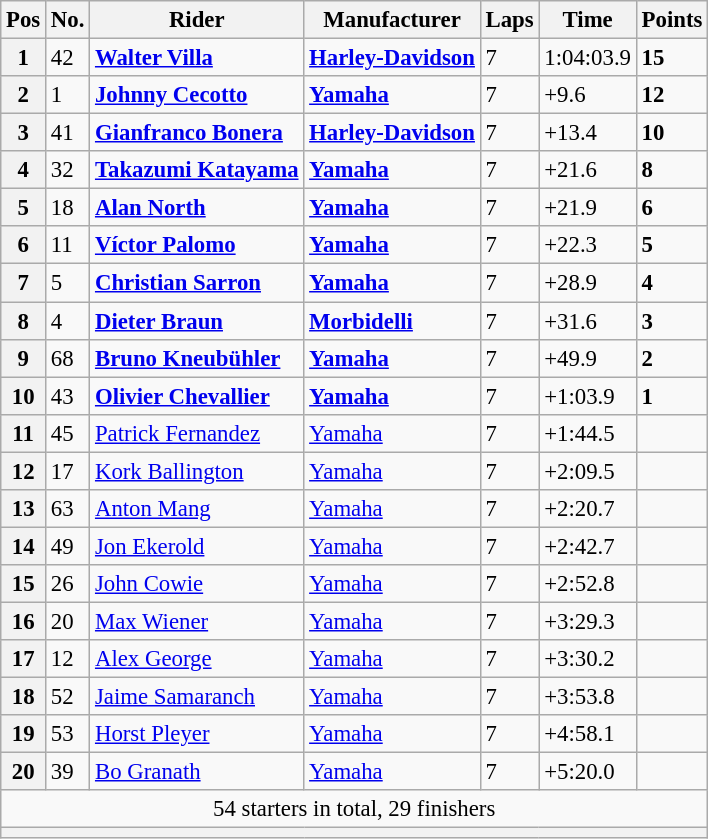<table class="wikitable" style="font-size: 95%;">
<tr>
<th>Pos</th>
<th>No.</th>
<th>Rider</th>
<th>Manufacturer</th>
<th>Laps</th>
<th>Time</th>
<th>Points</th>
</tr>
<tr>
<th>1</th>
<td>42</td>
<td> <strong><a href='#'>Walter Villa</a></strong></td>
<td><strong><a href='#'>Harley-Davidson</a></strong></td>
<td>7</td>
<td>1:04:03.9</td>
<td><strong>15</strong></td>
</tr>
<tr>
<th>2</th>
<td>1</td>
<td> <strong><a href='#'>Johnny Cecotto</a></strong></td>
<td><strong><a href='#'>Yamaha</a></strong></td>
<td>7</td>
<td>+9.6</td>
<td><strong>12</strong></td>
</tr>
<tr>
<th>3</th>
<td>41</td>
<td> <strong><a href='#'>Gianfranco Bonera</a></strong></td>
<td><strong><a href='#'>Harley-Davidson</a></strong></td>
<td>7</td>
<td>+13.4</td>
<td><strong>10</strong></td>
</tr>
<tr>
<th>4</th>
<td>32</td>
<td> <strong><a href='#'>Takazumi Katayama</a></strong></td>
<td><strong><a href='#'>Yamaha</a></strong></td>
<td>7</td>
<td>+21.6</td>
<td><strong>8</strong></td>
</tr>
<tr>
<th>5</th>
<td>18</td>
<td> <strong><a href='#'>Alan North</a></strong></td>
<td><strong><a href='#'>Yamaha</a></strong></td>
<td>7</td>
<td>+21.9</td>
<td><strong>6</strong></td>
</tr>
<tr>
<th>6</th>
<td>11</td>
<td> <strong><a href='#'>Víctor Palomo</a></strong></td>
<td><strong><a href='#'>Yamaha</a></strong></td>
<td>7</td>
<td>+22.3</td>
<td><strong>5</strong></td>
</tr>
<tr>
<th>7</th>
<td>5</td>
<td> <strong><a href='#'>Christian Sarron</a></strong></td>
<td><strong><a href='#'>Yamaha</a></strong></td>
<td>7</td>
<td>+28.9</td>
<td><strong>4</strong></td>
</tr>
<tr>
<th>8</th>
<td>4</td>
<td> <strong><a href='#'>Dieter Braun</a></strong></td>
<td><strong><a href='#'>Morbidelli</a></strong></td>
<td>7</td>
<td>+31.6</td>
<td><strong>3</strong></td>
</tr>
<tr>
<th>9</th>
<td>68</td>
<td> <strong><a href='#'>Bruno Kneubühler</a></strong></td>
<td><strong><a href='#'>Yamaha</a></strong></td>
<td>7</td>
<td>+49.9</td>
<td><strong>2</strong></td>
</tr>
<tr>
<th>10</th>
<td>43</td>
<td> <strong><a href='#'>Olivier Chevallier</a></strong></td>
<td><strong><a href='#'>Yamaha</a></strong></td>
<td>7</td>
<td>+1:03.9</td>
<td><strong>1</strong></td>
</tr>
<tr>
<th>11</th>
<td>45</td>
<td> <a href='#'>Patrick Fernandez</a></td>
<td><a href='#'>Yamaha</a></td>
<td>7</td>
<td>+1:44.5</td>
<td></td>
</tr>
<tr>
<th>12</th>
<td>17</td>
<td> <a href='#'>Kork Ballington</a></td>
<td><a href='#'>Yamaha</a></td>
<td>7</td>
<td>+2:09.5</td>
<td></td>
</tr>
<tr>
<th>13</th>
<td>63</td>
<td> <a href='#'>Anton Mang</a></td>
<td><a href='#'>Yamaha</a></td>
<td>7</td>
<td>+2:20.7</td>
<td></td>
</tr>
<tr>
<th>14</th>
<td>49</td>
<td> <a href='#'>Jon Ekerold</a></td>
<td><a href='#'>Yamaha</a></td>
<td>7</td>
<td>+2:42.7</td>
<td></td>
</tr>
<tr>
<th>15</th>
<td>26</td>
<td> <a href='#'>John Cowie</a></td>
<td><a href='#'>Yamaha</a></td>
<td>7</td>
<td>+2:52.8</td>
<td></td>
</tr>
<tr>
<th>16</th>
<td>20</td>
<td> <a href='#'>Max Wiener</a></td>
<td><a href='#'>Yamaha</a></td>
<td>7</td>
<td>+3:29.3</td>
<td></td>
</tr>
<tr>
<th>17</th>
<td>12</td>
<td> <a href='#'>Alex George</a></td>
<td><a href='#'>Yamaha</a></td>
<td>7</td>
<td>+3:30.2</td>
<td></td>
</tr>
<tr>
<th>18</th>
<td>52</td>
<td> <a href='#'>Jaime Samaranch</a></td>
<td><a href='#'>Yamaha</a></td>
<td>7</td>
<td>+3:53.8</td>
<td></td>
</tr>
<tr>
<th>19</th>
<td>53</td>
<td> <a href='#'>Horst Pleyer</a></td>
<td><a href='#'>Yamaha</a></td>
<td>7</td>
<td>+4:58.1</td>
<td></td>
</tr>
<tr>
<th>20</th>
<td>39</td>
<td> <a href='#'>Bo Granath</a></td>
<td><a href='#'>Yamaha</a></td>
<td>7</td>
<td>+5:20.0</td>
<td></td>
</tr>
<tr>
<td colspan=7 align=center>54 starters in total, 29 finishers</td>
</tr>
<tr>
<th colspan=7></th>
</tr>
</table>
